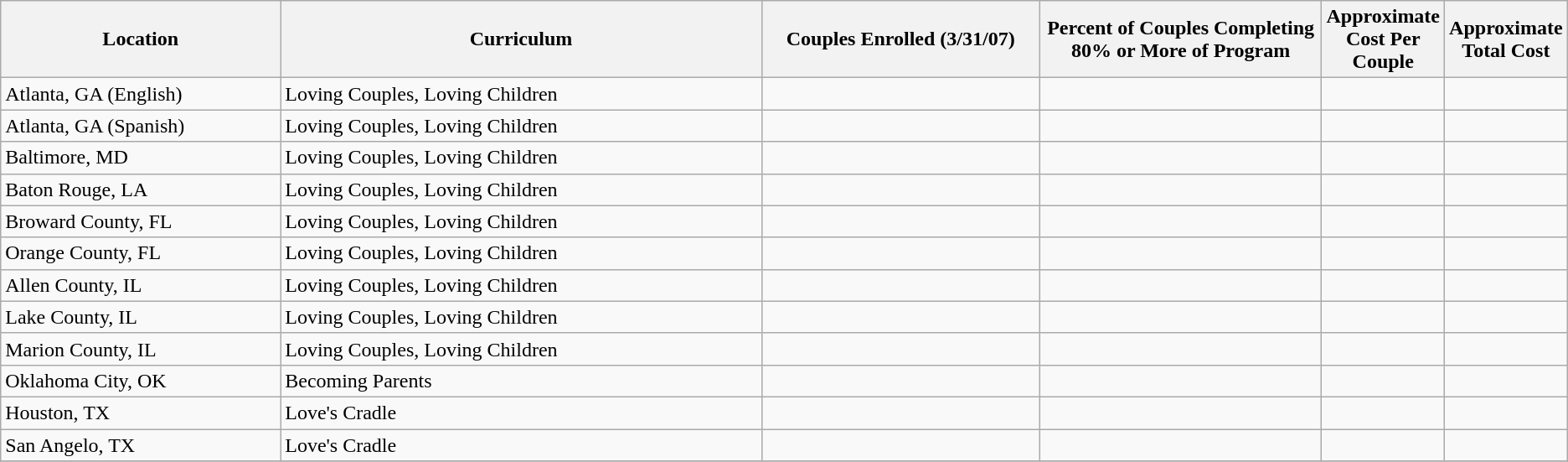<table class="wikitable sortable">
<tr>
<th width="20%" align="center">Location</th>
<th width="35%">Curriculum</th>
<th width="20%" align="center">Couples Enrolled (3/31/07)</th>
<th width="20%" align="center">Percent of Couples Completing 80% or More of Program</th>
<th width="20%" align="center">Approximate Cost Per Couple</th>
<th width="20%" align="center">Approximate Total Cost</th>
</tr>
<tr>
<td>Atlanta, GA (English)</td>
<td>Loving Couples, Loving Children</td>
<td></td>
<td></td>
<td></td>
<td></td>
</tr>
<tr>
<td>Atlanta, GA (Spanish)</td>
<td>Loving Couples, Loving Children</td>
<td></td>
<td></td>
<td></td>
<td></td>
</tr>
<tr>
<td>Baltimore, MD</td>
<td>Loving Couples, Loving Children</td>
<td></td>
<td></td>
<td></td>
<td></td>
</tr>
<tr>
<td>Baton Rouge, LA</td>
<td>Loving Couples, Loving Children</td>
<td></td>
<td></td>
<td></td>
<td></td>
</tr>
<tr>
<td>Broward County, FL</td>
<td>Loving Couples, Loving Children</td>
<td></td>
<td></td>
<td></td>
<td></td>
</tr>
<tr>
<td>Orange County, FL</td>
<td>Loving Couples, Loving Children</td>
<td></td>
<td></td>
<td></td>
<td></td>
</tr>
<tr>
<td>Allen County, IL</td>
<td>Loving Couples, Loving Children</td>
<td></td>
<td></td>
<td></td>
<td></td>
</tr>
<tr>
<td>Lake County, IL</td>
<td>Loving Couples, Loving Children</td>
<td></td>
<td></td>
<td></td>
<td></td>
</tr>
<tr>
<td>Marion County, IL</td>
<td>Loving Couples, Loving Children</td>
<td></td>
<td></td>
<td></td>
<td></td>
</tr>
<tr>
<td>Oklahoma City, OK</td>
<td>Becoming Parents</td>
<td></td>
<td></td>
<td></td>
<td></td>
</tr>
<tr>
<td>Houston, TX</td>
<td>Love's Cradle</td>
<td></td>
<td></td>
<td></td>
<td></td>
</tr>
<tr>
<td>San Angelo, TX</td>
<td>Love's Cradle</td>
<td></td>
<td></td>
<td></td>
<td></td>
</tr>
<tr>
</tr>
</table>
